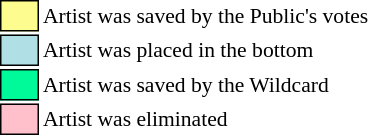<table class="toccolours"style="font-size: 90%; white-space: nowrap;">
<tr>
<td style="background:#fdfc8f; border:1px solid black;">      </td>
<td>Artist was saved by the Public's votes</td>
</tr>
<tr>
<td style="background:#b0e0e6; border:1px solid black;">      </td>
<td>Artist was placed in the bottom</td>
</tr>
<tr>
<td style="background:#00fa9a; border:1px solid black;">      </td>
<td>Artist was saved by the Wildcard</td>
</tr>
<tr>
<td style="background:pink; border:1px solid black;">      </td>
<td>Artist was eliminated</td>
</tr>
</table>
